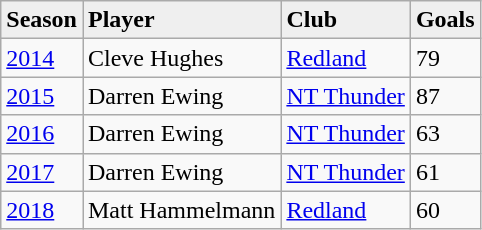<table class="wikitable">
<tr style="background:#efefef;">
<td><strong>Season</strong></td>
<td><strong>Player</strong></td>
<td><strong>Club</strong></td>
<td><strong>Goals</strong></td>
</tr>
<tr>
<td><a href='#'>2014</a></td>
<td>Cleve Hughes</td>
<td><a href='#'>Redland</a></td>
<td>79</td>
</tr>
<tr>
<td><a href='#'>2015</a></td>
<td>Darren Ewing</td>
<td><a href='#'>NT Thunder</a></td>
<td>87</td>
</tr>
<tr>
<td><a href='#'>2016</a></td>
<td>Darren Ewing</td>
<td><a href='#'>NT Thunder</a></td>
<td>63</td>
</tr>
<tr>
<td><a href='#'>2017</a></td>
<td>Darren Ewing</td>
<td><a href='#'>NT Thunder</a></td>
<td>61</td>
</tr>
<tr>
<td><a href='#'>2018</a></td>
<td>Matt Hammelmann</td>
<td><a href='#'>Redland</a></td>
<td>60</td>
</tr>
</table>
